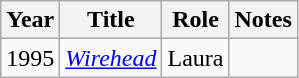<table class="wikitable sortable">
<tr>
<th>Year</th>
<th>Title</th>
<th>Role</th>
<th class="unsortable">Notes</th>
</tr>
<tr>
<td>1995</td>
<td><em><a href='#'>Wirehead</a></em></td>
<td>Laura</td>
<td></td>
</tr>
</table>
